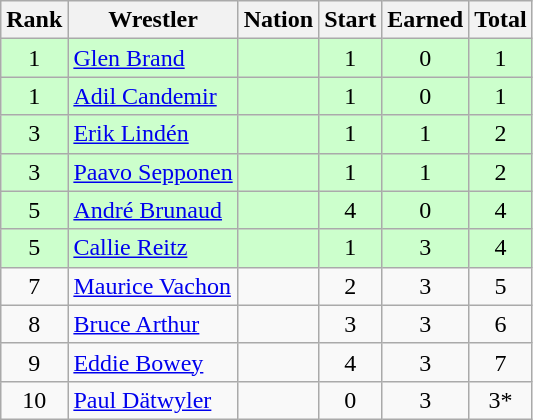<table class="wikitable sortable" style="text-align:center;">
<tr>
<th>Rank</th>
<th>Wrestler</th>
<th>Nation</th>
<th>Start</th>
<th>Earned</th>
<th>Total</th>
</tr>
<tr style="background:#cfc;">
<td>1</td>
<td align=left><a href='#'>Glen Brand</a></td>
<td align=left></td>
<td>1</td>
<td>0</td>
<td>1</td>
</tr>
<tr style="background:#cfc;">
<td>1</td>
<td align=left><a href='#'>Adil Candemir</a></td>
<td align=left></td>
<td>1</td>
<td>0</td>
<td>1</td>
</tr>
<tr style="background:#cfc;">
<td>3</td>
<td align=left><a href='#'>Erik Lindén</a></td>
<td align=left></td>
<td>1</td>
<td>1</td>
<td>2</td>
</tr>
<tr style="background:#cfc;">
<td>3</td>
<td align=left><a href='#'>Paavo Sepponen</a></td>
<td align=left></td>
<td>1</td>
<td>1</td>
<td>2</td>
</tr>
<tr style="background:#cfc;">
<td>5</td>
<td align=left><a href='#'>André Brunaud</a></td>
<td align=left></td>
<td>4</td>
<td>0</td>
<td>4</td>
</tr>
<tr style="background:#cfc;">
<td>5</td>
<td align=left><a href='#'>Callie Reitz</a></td>
<td align=left></td>
<td>1</td>
<td>3</td>
<td>4</td>
</tr>
<tr>
<td>7</td>
<td align=left><a href='#'>Maurice Vachon</a></td>
<td align=left></td>
<td>2</td>
<td>3</td>
<td>5</td>
</tr>
<tr>
<td>8</td>
<td align=left><a href='#'>Bruce Arthur</a></td>
<td align=left></td>
<td>3</td>
<td>3</td>
<td>6</td>
</tr>
<tr>
<td>9</td>
<td align=left><a href='#'>Eddie Bowey</a></td>
<td align=left></td>
<td>4</td>
<td>3</td>
<td>7</td>
</tr>
<tr>
<td>10</td>
<td align=left><a href='#'>Paul Dätwyler</a></td>
<td align=left></td>
<td>0</td>
<td>3</td>
<td>3*</td>
</tr>
</table>
